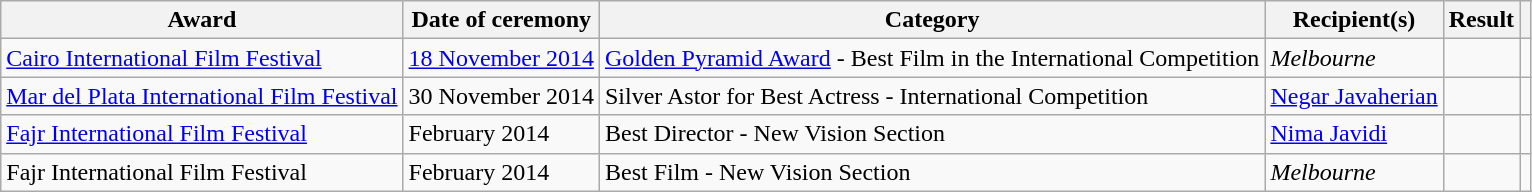<table class="wikitable sortable">
<tr>
<th scope="col">Award</th>
<th scope="col">Date of ceremony</th>
<th scope="col">Category</th>
<th scope="col">Recipient(s)</th>
<th scope="col">Result</th>
<th scope="col" class="unsortable"></th>
</tr>
<tr>
<td><a href='#'>Cairo International Film Festival</a></td>
<td><a href='#'>18 November 2014</a></td>
<td><a href='#'>Golden Pyramid Award</a> - Best Film in the International Competition</td>
<td><em>Melbourne</em></td>
<td></td>
<td></td>
</tr>
<tr>
<td><a href='#'>Mar del Plata International Film Festival</a></td>
<td>30 November 2014</td>
<td>Silver Astor for Best Actress - International Competition</td>
<td><a href='#'>Negar Javaherian</a></td>
<td></td>
<td></td>
</tr>
<tr>
<td><a href='#'>Fajr International Film Festival</a></td>
<td>February 2014</td>
<td>Best Director - New Vision Section</td>
<td><a href='#'>Nima Javidi</a></td>
<td></td>
<td></td>
</tr>
<tr>
<td>Fajr International Film Festival</td>
<td>February 2014</td>
<td>Best Film - New Vision Section</td>
<td><em>Melbourne</em></td>
<td></td>
<td></td>
</tr>
</table>
